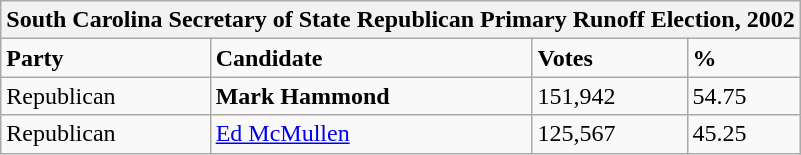<table class="wikitable">
<tr>
<th colspan="4">South Carolina Secretary of State Republican Primary Runoff Election, 2002</th>
</tr>
<tr>
<td><strong>Party</strong></td>
<td><strong>Candidate</strong></td>
<td><strong>Votes</strong></td>
<td><strong>%</strong></td>
</tr>
<tr>
<td>Republican</td>
<td><strong>Mark Hammond</strong></td>
<td>151,942</td>
<td>54.75</td>
</tr>
<tr>
<td>Republican</td>
<td><a href='#'>Ed McMullen</a></td>
<td>125,567</td>
<td>45.25</td>
</tr>
</table>
